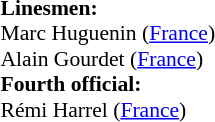<table style="width:100%; font-size:90%;">
<tr>
<td><br><strong>Linesmen:</strong>
<br>Marc Huguenin (<a href='#'>France</a>)
<br>Alain Gourdet (<a href='#'>France</a>)
<br><strong>Fourth official:</strong>
<br>Rémi Harrel (<a href='#'>France</a>)</td>
</tr>
</table>
